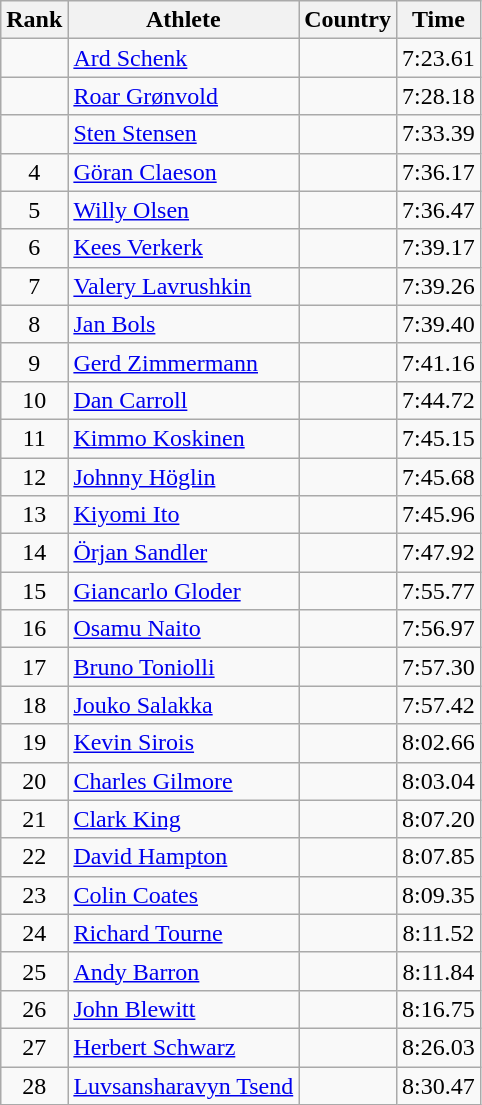<table class="wikitable sortable" style="text-align:center">
<tr>
<th>Rank</th>
<th>Athlete</th>
<th>Country</th>
<th>Time</th>
</tr>
<tr>
<td></td>
<td align=left><a href='#'>Ard Schenk</a></td>
<td align=left></td>
<td>7:23.61</td>
</tr>
<tr>
<td></td>
<td align=left><a href='#'>Roar Grønvold</a></td>
<td align=left></td>
<td>7:28.18</td>
</tr>
<tr>
<td></td>
<td align=left><a href='#'>Sten Stensen</a></td>
<td align=left></td>
<td>7:33.39</td>
</tr>
<tr>
<td>4</td>
<td align=left><a href='#'>Göran Claeson</a></td>
<td align=left></td>
<td>7:36.17</td>
</tr>
<tr>
<td>5</td>
<td align=left><a href='#'>Willy Olsen</a></td>
<td align=left></td>
<td>7:36.47</td>
</tr>
<tr>
<td>6</td>
<td align=left><a href='#'>Kees Verkerk</a></td>
<td align=left></td>
<td>7:39.17</td>
</tr>
<tr>
<td>7</td>
<td align=left><a href='#'>Valery Lavrushkin</a></td>
<td align=left></td>
<td>7:39.26</td>
</tr>
<tr>
<td>8</td>
<td align=left><a href='#'>Jan Bols</a></td>
<td align=left></td>
<td>7:39.40</td>
</tr>
<tr>
<td>9</td>
<td align=left><a href='#'>Gerd Zimmermann</a></td>
<td align=left></td>
<td>7:41.16</td>
</tr>
<tr>
<td>10</td>
<td align=left><a href='#'>Dan Carroll</a></td>
<td align=left></td>
<td>7:44.72</td>
</tr>
<tr>
<td>11</td>
<td align=left><a href='#'>Kimmo Koskinen</a></td>
<td align=left></td>
<td>7:45.15</td>
</tr>
<tr>
<td>12</td>
<td align=left><a href='#'>Johnny Höglin</a></td>
<td align=left></td>
<td>7:45.68</td>
</tr>
<tr>
<td>13</td>
<td align=left><a href='#'>Kiyomi Ito</a></td>
<td align=left></td>
<td>7:45.96</td>
</tr>
<tr>
<td>14</td>
<td align=left><a href='#'>Örjan Sandler</a></td>
<td align=left></td>
<td>7:47.92</td>
</tr>
<tr>
<td>15</td>
<td align=left><a href='#'>Giancarlo Gloder</a></td>
<td align=left></td>
<td>7:55.77</td>
</tr>
<tr>
<td>16</td>
<td align=left><a href='#'>Osamu Naito</a></td>
<td align=left></td>
<td>7:56.97</td>
</tr>
<tr>
<td>17</td>
<td align=left><a href='#'>Bruno Toniolli</a></td>
<td align=left></td>
<td>7:57.30</td>
</tr>
<tr>
<td>18</td>
<td align=left><a href='#'>Jouko Salakka</a></td>
<td align=left></td>
<td>7:57.42</td>
</tr>
<tr>
<td>19</td>
<td align=left><a href='#'>Kevin Sirois</a></td>
<td align=left></td>
<td>8:02.66</td>
</tr>
<tr>
<td>20</td>
<td align=left><a href='#'>Charles Gilmore</a></td>
<td align=left></td>
<td>8:03.04</td>
</tr>
<tr>
<td>21</td>
<td align=left><a href='#'>Clark King</a></td>
<td align=left></td>
<td>8:07.20</td>
</tr>
<tr>
<td>22</td>
<td align=left><a href='#'>David Hampton</a></td>
<td align=left></td>
<td>8:07.85</td>
</tr>
<tr>
<td>23</td>
<td align=left><a href='#'>Colin Coates</a></td>
<td align=left></td>
<td>8:09.35</td>
</tr>
<tr>
<td>24</td>
<td align=left><a href='#'>Richard Tourne</a></td>
<td align=left></td>
<td>8:11.52</td>
</tr>
<tr>
<td>25</td>
<td align=left><a href='#'>Andy Barron</a></td>
<td align=left></td>
<td>8:11.84</td>
</tr>
<tr>
<td>26</td>
<td align=left><a href='#'>John Blewitt</a></td>
<td align=left></td>
<td>8:16.75</td>
</tr>
<tr>
<td>27</td>
<td align=left><a href='#'>Herbert Schwarz</a></td>
<td align=left></td>
<td>8:26.03</td>
</tr>
<tr>
<td>28</td>
<td align=left><a href='#'>Luvsansharavyn Tsend</a></td>
<td align=left></td>
<td>8:30.47</td>
</tr>
</table>
